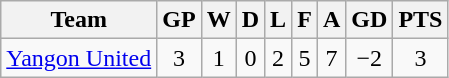<table class="wikitable" style="text-align:center;">
<tr>
<th>Team</th>
<th>GP</th>
<th>W</th>
<th>D</th>
<th>L</th>
<th>F</th>
<th>A</th>
<th>GD</th>
<th>PTS</th>
</tr>
<tr style="">
<td><a href='#'>Yangon United</a></td>
<td>3</td>
<td>1</td>
<td>0</td>
<td>2</td>
<td>5</td>
<td>7</td>
<td>−2</td>
<td>3</td>
</tr>
</table>
